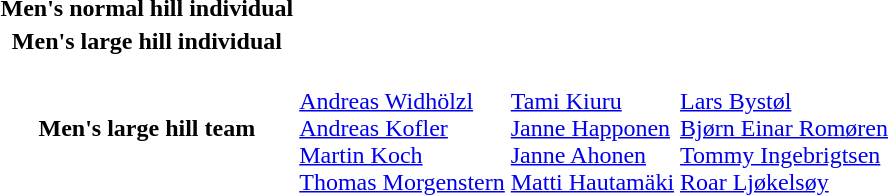<table>
<tr>
<th scope="row">Men's normal hill individual<br></th>
<td></td>
<td></td>
<td></td>
</tr>
<tr>
<th scope="row">Men's large hill individual<br></th>
<td></td>
<td></td>
<td></td>
</tr>
<tr>
<th scope="row">Men's large hill team<br></th>
<td><br><a href='#'>Andreas Widhölzl</a><br><a href='#'>Andreas Kofler</a><br><a href='#'>Martin Koch</a><br><a href='#'>Thomas Morgenstern</a></td>
<td><br><a href='#'>Tami Kiuru</a><br><a href='#'>Janne Happonen</a><br><a href='#'>Janne Ahonen</a><br><a href='#'>Matti Hautamäki</a></td>
<td><br><a href='#'>Lars Bystøl</a><br><a href='#'>Bjørn Einar Romøren</a><br><a href='#'>Tommy Ingebrigtsen</a><br><a href='#'>Roar Ljøkelsøy</a></td>
</tr>
</table>
